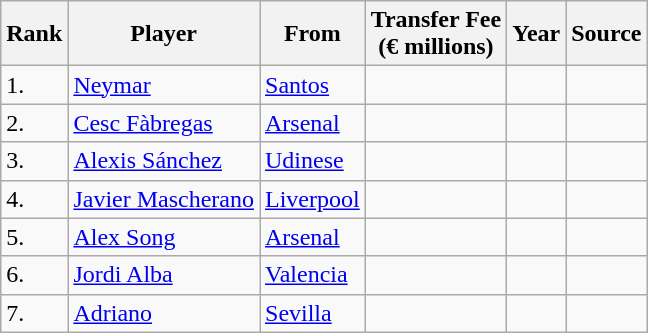<table class="wikitable sortable">
<tr>
<th>Rank</th>
<th>Player</th>
<th>From</th>
<th>Transfer Fee<br>(€ millions)</th>
<th>Year</th>
<th>Source</th>
</tr>
<tr>
<td>1.</td>
<td> <a href='#'>Neymar</a></td>
<td> <a href='#'>Santos</a></td>
<td></td>
<td></td>
<td></td>
</tr>
<tr>
<td>2.</td>
<td> <a href='#'>Cesc Fàbregas</a></td>
<td> <a href='#'>Arsenal</a></td>
<td></td>
<td></td>
<td></td>
</tr>
<tr>
<td>3.</td>
<td> <a href='#'>Alexis Sánchez</a></td>
<td> <a href='#'>Udinese</a></td>
<td></td>
<td></td>
<td></td>
</tr>
<tr>
<td>4.</td>
<td> <a href='#'>Javier Mascherano</a></td>
<td> <a href='#'>Liverpool</a></td>
<td></td>
<td></td>
<td></td>
</tr>
<tr>
<td>5.</td>
<td> <a href='#'>Alex Song</a></td>
<td> <a href='#'>Arsenal</a></td>
<td></td>
<td></td>
<td></td>
</tr>
<tr>
<td>6.</td>
<td> <a href='#'>Jordi Alba</a></td>
<td> <a href='#'>Valencia</a></td>
<td></td>
<td></td>
<td></td>
</tr>
<tr>
<td>7.</td>
<td> <a href='#'>Adriano</a></td>
<td> <a href='#'>Sevilla</a></td>
<td></td>
<td></td>
<td></td>
</tr>
</table>
